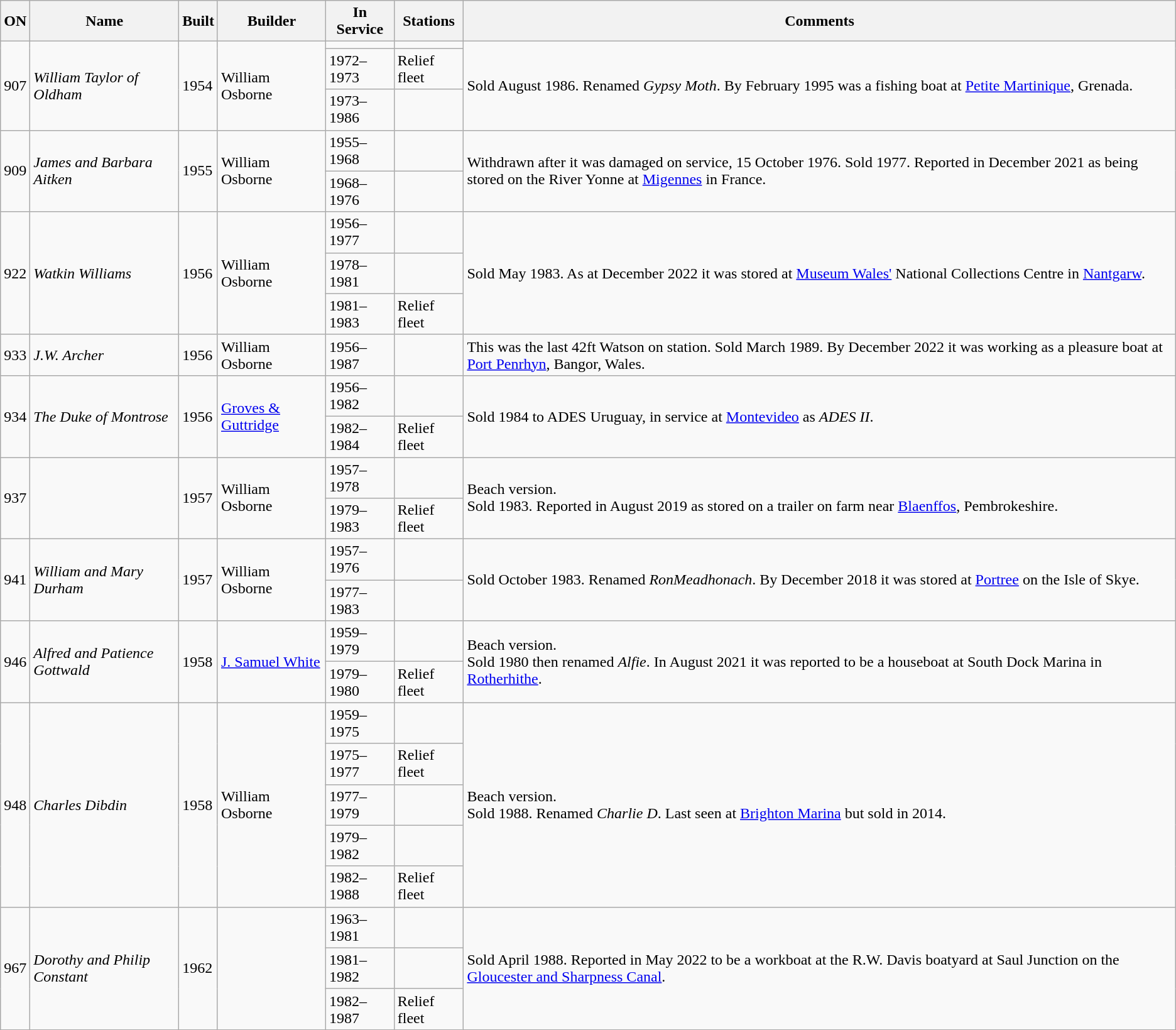<table class="wikitable">
<tr>
<th>ON</th>
<th>Name</th>
<th>Built</th>
<th>Builder</th>
<th>In Service</th>
<th>Stations</th>
<th>Comments</th>
</tr>
<tr>
<td rowspan="3">907</td>
<td rowspan="3"><em>William Taylor of Oldham</em></td>
<td rowspan="3">1954</td>
<td rowspan="3">William Osborne</td>
<td></td>
<td></td>
<td rowspan="3">Sold August 1986. Renamed <em>Gypsy Moth</em>. By February 1995 was a fishing boat at <a href='#'>Petite Martinique</a>, Grenada.</td>
</tr>
<tr>
<td>1972–1973</td>
<td>Relief fleet</td>
</tr>
<tr>
<td>1973–1986</td>
<td></td>
</tr>
<tr>
<td rowspan="2">909</td>
<td rowspan="2"><em>James and Barbara Aitken</em></td>
<td rowspan="2">1955</td>
<td rowspan="2">William Osborne</td>
<td>1955–1968</td>
<td></td>
<td rowspan="2">Withdrawn after it was damaged on service, 15 October 1976. Sold 1977. Reported in December 2021 as being stored on the River Yonne at <a href='#'>Migennes</a> in France.</td>
</tr>
<tr>
<td>1968–1976</td>
<td></td>
</tr>
<tr>
<td rowspan="3">922</td>
<td rowspan="3"><em>Watkin Williams</em></td>
<td rowspan="3">1956</td>
<td rowspan="3">William Osborne</td>
<td>1956–1977</td>
<td></td>
<td rowspan="3">Sold May 1983. As at December 2022 it was stored at <a href='#'>Museum Wales'</a> National Collections Centre in <a href='#'>Nantgarw</a>.</td>
</tr>
<tr>
<td>1978–1981</td>
<td></td>
</tr>
<tr>
<td>1981–1983</td>
<td>Relief fleet</td>
</tr>
<tr>
<td>933</td>
<td><em>J.W. Archer</em></td>
<td>1956</td>
<td>William Osborne</td>
<td>1956–1987</td>
<td></td>
<td>This was the last 42ft Watson on station. Sold March 1989. By December 2022 it was working as a pleasure boat at <a href='#'>Port Penrhyn</a>, Bangor, Wales.</td>
</tr>
<tr>
<td rowspan="2">934</td>
<td rowspan="2"><em>The Duke of Montrose</em></td>
<td rowspan="2">1956</td>
<td rowspan="2"><a href='#'>Groves & Guttridge</a></td>
<td>1956–1982</td>
<td></td>
<td rowspan="2">Sold 1984 to ADES Uruguay, in service at <a href='#'>Montevideo</a> as <em>ADES II</em>.</td>
</tr>
<tr>
<td>1982–1984</td>
<td>Relief fleet</td>
</tr>
<tr>
<td rowspan="2">937</td>
<td rowspan="2"></td>
<td rowspan="2">1957</td>
<td rowspan="2">William Osborne</td>
<td>1957–1978</td>
<td></td>
<td rowspan="2">Beach version.<br>Sold 1983. Reported in August 2019 as stored on a trailer on farm near <a href='#'>Blaenffos</a>, Pembrokeshire.</td>
</tr>
<tr>
<td>1979–1983</td>
<td>Relief fleet</td>
</tr>
<tr>
<td rowspan="2">941</td>
<td rowspan="2"><em>William and Mary Durham</em></td>
<td rowspan="2">1957</td>
<td rowspan="2">William Osborne</td>
<td>1957–1976</td>
<td></td>
<td rowspan="2">Sold October 1983. Renamed <em>RonMeadhonach</em>. By December 2018 it was stored at <a href='#'>Portree</a> on the Isle of Skye.</td>
</tr>
<tr>
<td>1977–1983</td>
<td></td>
</tr>
<tr>
<td rowspan="2">946</td>
<td rowspan="2"><em>Alfred and Patience Gottwald</em></td>
<td rowspan="2">1958</td>
<td rowspan="2"><a href='#'>J. Samuel White</a></td>
<td>1959–1979</td>
<td></td>
<td rowspan="2">Beach version.<br>Sold 1980 then renamed <em>Alfie</em>. In August 2021 it was reported to be a houseboat at South Dock Marina in <a href='#'>Rotherhithe</a>.</td>
</tr>
<tr>
<td>1979–1980</td>
<td>Relief fleet</td>
</tr>
<tr>
<td rowspan="5">948</td>
<td rowspan="5"><em>Charles Dibdin <br></em></td>
<td rowspan="5">1958</td>
<td rowspan="5">William Osborne</td>
<td>1959–1975</td>
<td></td>
<td rowspan="5">Beach version.<br>Sold 1988. Renamed <em>Charlie D</em>. Last seen  at <a href='#'>Brighton Marina</a> but sold in 2014.</td>
</tr>
<tr>
<td>1975–1977</td>
<td>Relief fleet</td>
</tr>
<tr>
<td>1977–1979</td>
<td></td>
</tr>
<tr>
<td>1979–1982</td>
<td></td>
</tr>
<tr>
<td>1982–1988</td>
<td>Relief fleet</td>
</tr>
<tr>
<td rowspan="3">967</td>
<td rowspan="3"><em>Dorothy and Philip Constant</em></td>
<td rowspan="3">1962</td>
<td rowspan="3"></td>
<td>1963–1981</td>
<td></td>
<td rowspan="3">Sold April 1988. Reported in May 2022 to be a workboat at the R.W. Davis boatyard at Saul Junction on the <a href='#'>Gloucester and Sharpness Canal</a>.</td>
</tr>
<tr>
<td>1981–1982</td>
<td></td>
</tr>
<tr>
<td>1982–1987</td>
<td>Relief fleet</td>
</tr>
</table>
